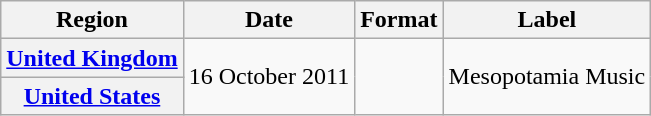<table class="wikitable plainrowheaders" style="text-align:center">
<tr>
<th scope="col">Region</th>
<th scope="col">Date</th>
<th scope="col">Format</th>
<th scope="col">Label</th>
</tr>
<tr>
<th scope="row"><a href='#'>United Kingdom</a></th>
<td rowspan="2">16 October 2011</td>
<td rowspan="2"></td>
<td rowspan="2">Mesopotamia Music</td>
</tr>
<tr>
<th scope="row"><a href='#'>United States</a></th>
</tr>
</table>
